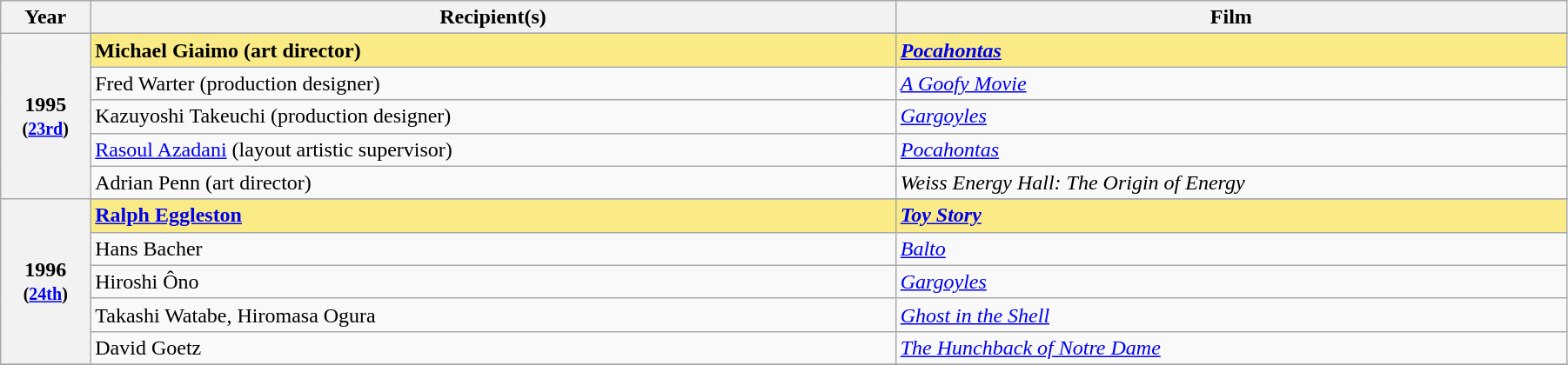<table class="wikitable" style="width:95%;">
<tr>
<th style="width:3%;">Year</th>
<th style="width:30%;">Recipient(s)</th>
<th style="width:25%;">Film</th>
</tr>
<tr>
<th rowspan="6" style="text-align:center;">1995 <br><small>(<a href='#'>23rd</a>)</small><br></th>
</tr>
<tr>
<td style="background:#FAEB86;"><strong>Michael Giaimo (art director)</strong></td>
<td style="background:#FAEB86;"><strong><em><a href='#'>Pocahontas</a></em></strong></td>
</tr>
<tr>
<td>Fred Warter (production designer)</td>
<td><em><a href='#'>A Goofy Movie</a></em></td>
</tr>
<tr>
<td>Kazuyoshi Takeuchi (production designer)</td>
<td><em><a href='#'>Gargoyles</a></em></td>
</tr>
<tr>
<td><a href='#'>Rasoul Azadani</a> (layout artistic supervisor)</td>
<td><em><a href='#'>Pocahontas</a></em></td>
</tr>
<tr>
<td>Adrian Penn (art director)</td>
<td><em>Weiss Energy Hall: The Origin of Energy</em></td>
</tr>
<tr>
<th rowspan="6" style="text-align:center;">1996 <br><small>(<a href='#'>24th</a>)</small><br></th>
</tr>
<tr>
<td style="background:#FAEB86;"><strong><a href='#'>Ralph Eggleston</a></strong></td>
<td style="background:#FAEB86;"><strong><em><a href='#'>Toy Story</a></em></strong></td>
</tr>
<tr>
<td>Hans Bacher</td>
<td><a href='#'><em>Balto</em></a></td>
</tr>
<tr>
<td>Hiroshi Ôno</td>
<td><em><a href='#'>Gargoyles</a></em></td>
</tr>
<tr>
<td>Takashi Watabe, Hiromasa Ogura</td>
<td><em><a href='#'>Ghost in the Shell</a></em></td>
</tr>
<tr>
<td>David Goetz</td>
<td><em><a href='#'>The Hunchback of Notre Dame</a></em></td>
</tr>
<tr>
</tr>
</table>
